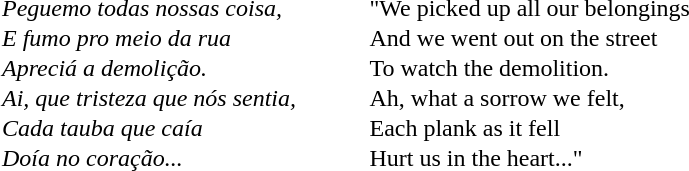<table border="0" cellspacing="0">
<tr ---->
<td style="padding-left:3em"><em>Peguemo todas nossas coisa,</em></td>
<td style="padding-left:3em">"We picked up all our belongings</td>
</tr>
<tr ---->
<td style="padding-left:3em"><em>E fumo pro meio da rua</em></td>
<td style="padding-left:3em">And we went out on the street</td>
</tr>
<tr ---->
<td style="padding-left:3em"><em>Apreciá a demolição.</em></td>
<td style="padding-left:3em">To watch the demolition.</td>
</tr>
<tr ---->
<td style="padding-left:3em"><em>Ai, que tristeza que nós sentia,</em></td>
<td style="padding-left:3em">Ah, what a sorrow we felt,</td>
</tr>
<tr ---->
<td style="padding-left:3em"><em>Cada tauba que caía</em></td>
<td style="padding-left:3em">Each plank as it fell</td>
</tr>
<tr ---->
<td style="padding-left:3em"><em>Doía no coração...</em></td>
<td style="padding-left:3em">Hurt us in the heart..."</td>
</tr>
</table>
